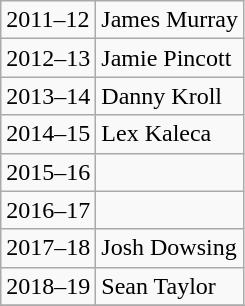<table class="wikitable">
<tr>
<td>2011–12</td>
<td>James Murray</td>
</tr>
<tr>
<td>2012–13</td>
<td>Jamie Pincott</td>
</tr>
<tr>
<td>2013–14</td>
<td>Danny Kroll</td>
</tr>
<tr>
<td>2014–15</td>
<td>Lex Kaleca</td>
</tr>
<tr>
<td>2015–16</td>
<td></td>
</tr>
<tr>
<td>2016–17</td>
<td></td>
</tr>
<tr>
<td>2017–18</td>
<td>Josh Dowsing</td>
</tr>
<tr>
<td>2018–19</td>
<td>Sean Taylor</td>
</tr>
<tr>
</tr>
</table>
